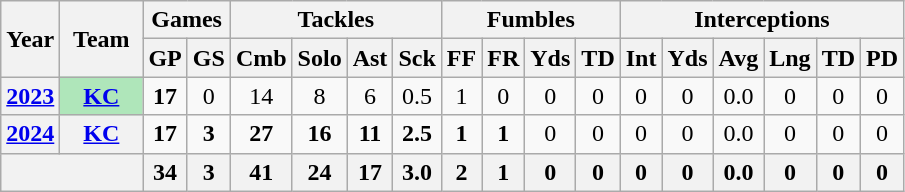<table class="wikitable" style="text-align:center;">
<tr>
<th rowspan="2">Year</th>
<th rowspan="2">Team</th>
<th colspan="2">Games</th>
<th colspan="4">Tackles</th>
<th colspan="4">Fumbles</th>
<th colspan="6">Interceptions</th>
</tr>
<tr>
<th>GP</th>
<th>GS</th>
<th>Cmb</th>
<th>Solo</th>
<th>Ast</th>
<th>Sck</th>
<th>FF</th>
<th>FR</th>
<th>Yds</th>
<th>TD</th>
<th>Int</th>
<th>Yds</th>
<th>Avg</th>
<th>Lng</th>
<th>TD</th>
<th>PD</th>
</tr>
<tr>
<th><a href='#'>2023</a></th>
<th style="background:#afe6ba; width:3em;"><a href='#'>KC</a></th>
<td><strong>17</strong></td>
<td>0</td>
<td>14</td>
<td>8</td>
<td>6</td>
<td>0.5</td>
<td>1</td>
<td>0</td>
<td>0</td>
<td>0</td>
<td>0</td>
<td>0</td>
<td>0.0</td>
<td>0</td>
<td>0</td>
<td>0</td>
</tr>
<tr>
<th><a href='#'>2024</a></th>
<th><a href='#'>KC</a></th>
<td><strong>17</strong></td>
<td><strong>3</strong></td>
<td><strong>27</strong></td>
<td><strong>16</strong></td>
<td><strong>11</strong></td>
<td><strong>2.5</strong></td>
<td><strong>1</strong></td>
<td><strong>1</strong></td>
<td>0</td>
<td>0</td>
<td>0</td>
<td>0</td>
<td>0.0</td>
<td>0</td>
<td>0</td>
<td>0</td>
</tr>
<tr>
<th colspan="2"></th>
<th>34</th>
<th>3</th>
<th>41</th>
<th>24</th>
<th>17</th>
<th>3.0</th>
<th>2</th>
<th>1</th>
<th>0</th>
<th>0</th>
<th>0</th>
<th>0</th>
<th>0.0</th>
<th>0</th>
<th>0</th>
<th>0</th>
</tr>
</table>
